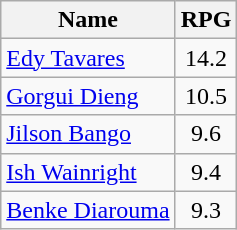<table class="wikitable">
<tr>
<th>Name</th>
<th>RPG</th>
</tr>
<tr>
<td> <a href='#'>Edy Tavares</a></td>
<td align=center>14.2</td>
</tr>
<tr>
<td> <a href='#'>Gorgui Dieng</a></td>
<td align=center>10.5</td>
</tr>
<tr>
<td> <a href='#'>Jilson Bango</a></td>
<td align=center>9.6</td>
</tr>
<tr>
<td> <a href='#'>Ish Wainright</a></td>
<td align=center>9.4</td>
</tr>
<tr>
<td> <a href='#'>Benke Diarouma</a></td>
<td align=center>9.3</td>
</tr>
</table>
